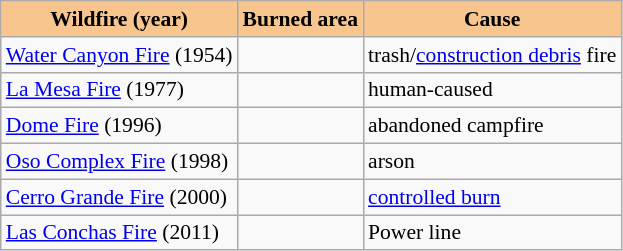<table class="wikitable collapsible sortable" style="font-size: 90%;">
<tr>
<th class="unsortable" style="background-color:#F7C58D;">Wildfire (year)</th>
<th data-sort-type=number style="background-color:#F7C58D;">Burned area</th>
<th class="unsortable" style="background-color:#F7C58D;">Cause</th>
</tr>
<tr>
<td><a href='#'>Water Canyon Fire</a> (1954)</td>
<td></td>
<td>trash/<a href='#'>construction debris</a> fire</td>
</tr>
<tr>
<td><a href='#'>La Mesa Fire</a> (1977)</td>
<td></td>
<td>human-caused</td>
</tr>
<tr>
<td><a href='#'>Dome Fire</a> (1996)</td>
<td></td>
<td>abandoned campfire</td>
</tr>
<tr>
<td><a href='#'>Oso Complex Fire</a> (1998)</td>
<td></td>
<td>arson</td>
</tr>
<tr>
<td><a href='#'>Cerro Grande Fire</a> (2000)</td>
<td></td>
<td><a href='#'>controlled burn</a></td>
</tr>
<tr>
<td><a href='#'>Las Conchas Fire</a> (2011)</td>
<td></td>
<td>Power line</td>
</tr>
</table>
